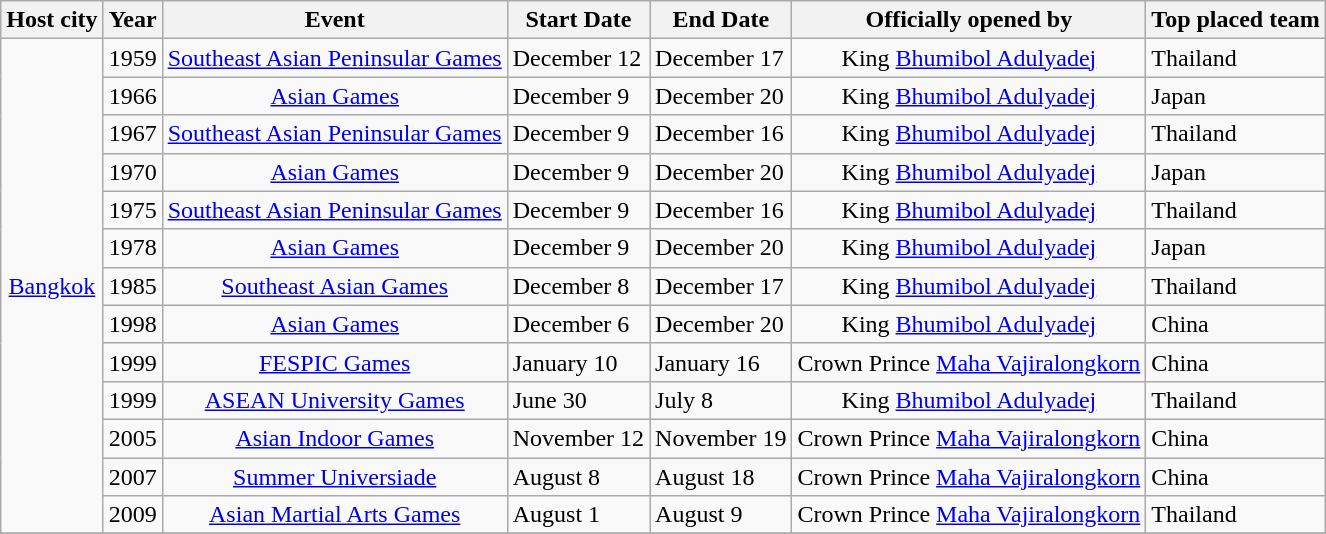<table class="wikitable" style="text-align:center">
<tr>
<th>Host city</th>
<th>Year</th>
<th>Event</th>
<th>Start Date</th>
<th>End Date</th>
<th>Officially opened by</th>
<th align=left>Top placed team</th>
</tr>
<tr>
<td rowspan=13><a href='#'>Bangkok</a></td>
<td>1959</td>
<td><a href='#'>Southeast Asian Peninsular Games</a></td>
<td align=left>December 12</td>
<td align=left>December 17</td>
<td>King <a href='#'>Bhumibol Adulyadej</a></td>
<td align=left> Thailand</td>
</tr>
<tr>
<td>1966</td>
<td><a href='#'>Asian Games</a></td>
<td align=left>December 9</td>
<td align=left>December 20</td>
<td>King <a href='#'>Bhumibol Adulyadej</a></td>
<td align=left> Japan</td>
</tr>
<tr>
<td>1967</td>
<td><a href='#'>Southeast Asian Peninsular Games</a></td>
<td align=left>December 9</td>
<td align=left>December 16</td>
<td>King <a href='#'>Bhumibol Adulyadej</a></td>
<td align=left> Thailand</td>
</tr>
<tr>
<td>1970</td>
<td><a href='#'>Asian Games</a></td>
<td align=left>December 9</td>
<td align=left>December 20</td>
<td>King <a href='#'>Bhumibol Adulyadej</a></td>
<td align=left> Japan</td>
</tr>
<tr>
<td>1975</td>
<td><a href='#'>Southeast Asian Peninsular Games</a></td>
<td align=left>December 9</td>
<td align=left>December 16</td>
<td>King <a href='#'>Bhumibol Adulyadej</a></td>
<td align=left> Thailand</td>
</tr>
<tr>
<td>1978</td>
<td><a href='#'>Asian Games</a></td>
<td align=left>December 9</td>
<td align=left>December 20</td>
<td>King <a href='#'>Bhumibol Adulyadej</a></td>
<td align=left> Japan</td>
</tr>
<tr>
<td>1985</td>
<td><a href='#'>Southeast Asian Games</a></td>
<td align=left>December 8</td>
<td align=left>December 17</td>
<td>King <a href='#'>Bhumibol Adulyadej</a></td>
<td align=left> Thailand</td>
</tr>
<tr>
<td>1998</td>
<td><a href='#'>Asian Games</a></td>
<td align=left>December 6</td>
<td align=left>December 20</td>
<td>King <a href='#'>Bhumibol Adulyadej</a></td>
<td align=left> China</td>
</tr>
<tr>
<td>1999</td>
<td><a href='#'>FESPIC Games</a></td>
<td align=left>January 10</td>
<td align=left>January 16</td>
<td>Crown Prince <a href='#'>Maha Vajiralongkorn</a></td>
<td align=left> China</td>
</tr>
<tr>
<td>1999</td>
<td><a href='#'>ASEAN University Games</a></td>
<td align=left>June 30</td>
<td align=left>July 8</td>
<td>King <a href='#'>Bhumibol Adulyadej</a></td>
<td align=left> Thailand</td>
</tr>
<tr>
<td>2005</td>
<td><a href='#'>Asian Indoor Games</a></td>
<td align=left>November 12</td>
<td align=left>November 19</td>
<td>Crown Prince <a href='#'>Maha Vajiralongkorn</a></td>
<td align=left> China</td>
</tr>
<tr>
<td>2007</td>
<td><a href='#'>Summer Universiade</a></td>
<td align=left>August 8</td>
<td align=left>August 18</td>
<td>Crown Prince <a href='#'>Maha Vajiralongkorn</a></td>
<td align=left> China</td>
</tr>
<tr>
<td>2009</td>
<td><a href='#'>Asian Martial Arts Games</a></td>
<td align=left>August 1</td>
<td align=left>August 9</td>
<td>Crown Prince <a href='#'>Maha Vajiralongkorn</a></td>
<td align=left> Thailand</td>
</tr>
<tr>
</tr>
</table>
